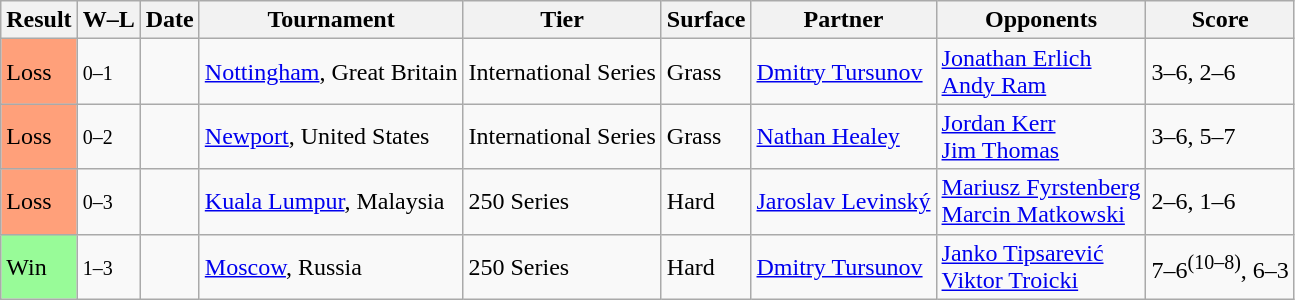<table class="sortable wikitable">
<tr>
<th>Result</th>
<th class="unsortable">W–L</th>
<th>Date</th>
<th>Tournament</th>
<th>Tier</th>
<th>Surface</th>
<th>Partner</th>
<th>Opponents</th>
<th class="unsortable">Score</th>
</tr>
<tr>
<td style="background:#ffa07a;">Loss</td>
<td><small>0–1</small></td>
<td><a href='#'></a></td>
<td><a href='#'>Nottingham</a>, Great Britain</td>
<td>International Series</td>
<td>Grass</td>
<td> <a href='#'>Dmitry Tursunov</a></td>
<td> <a href='#'>Jonathan Erlich</a><br> <a href='#'>Andy Ram</a></td>
<td>3–6, 2–6</td>
</tr>
<tr>
<td style="background:#ffa07a;">Loss</td>
<td><small>0–2</small></td>
<td><a href='#'></a></td>
<td><a href='#'>Newport</a>, United States</td>
<td>International Series</td>
<td>Grass</td>
<td> <a href='#'>Nathan Healey</a></td>
<td> <a href='#'>Jordan Kerr</a><br> <a href='#'>Jim Thomas</a></td>
<td>3–6, 5–7</td>
</tr>
<tr>
<td style="background:#ffa07a;">Loss</td>
<td><small>0–3</small></td>
<td><a href='#'></a></td>
<td><a href='#'>Kuala Lumpur</a>, Malaysia</td>
<td>250 Series</td>
<td>Hard</td>
<td> <a href='#'>Jaroslav Levinský</a></td>
<td> <a href='#'>Mariusz Fyrstenberg</a><br> <a href='#'>Marcin Matkowski</a></td>
<td>2–6, 1–6</td>
</tr>
<tr>
<td style="background:#98fb98;">Win</td>
<td><small>1–3</small></td>
<td><a href='#'></a></td>
<td><a href='#'>Moscow</a>, Russia</td>
<td>250 Series</td>
<td>Hard</td>
<td> <a href='#'>Dmitry Tursunov</a></td>
<td> <a href='#'>Janko Tipsarević</a><br> <a href='#'>Viktor Troicki</a></td>
<td>7–6<sup>(10–8)</sup>, 6–3</td>
</tr>
</table>
